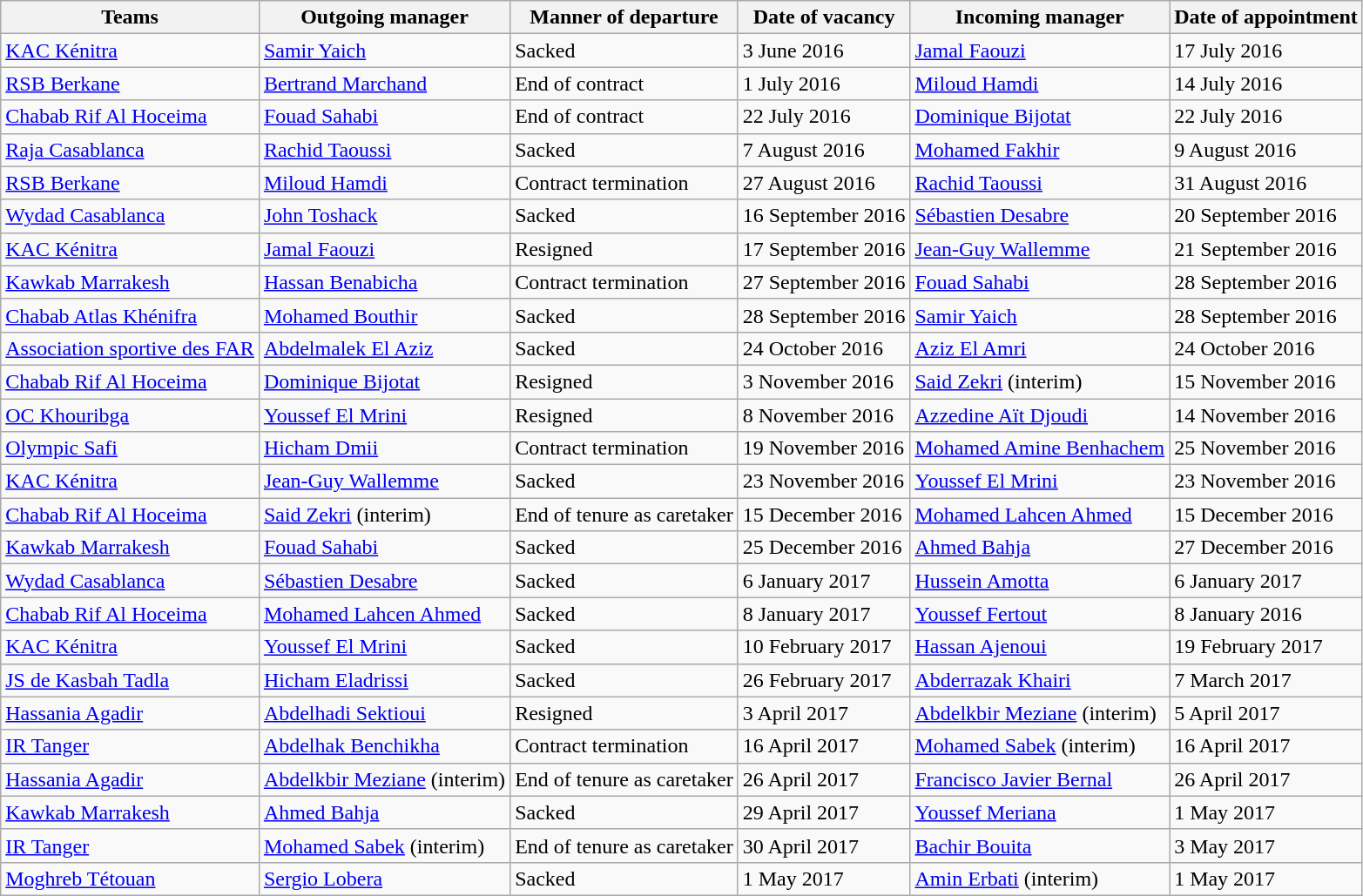<table class="wikitable">
<tr>
<th>Teams</th>
<th>Outgoing manager</th>
<th>Manner of departure</th>
<th>Date of vacancy</th>
<th>Incoming manager</th>
<th>Date of appointment</th>
</tr>
<tr>
<td><a href='#'>KAC Kénitra</a></td>
<td> <a href='#'>Samir Yaich</a></td>
<td>Sacked</td>
<td>3 June 2016</td>
<td> <a href='#'>Jamal Faouzi</a></td>
<td>17 July 2016</td>
</tr>
<tr>
<td><a href='#'>RSB Berkane</a></td>
<td> <a href='#'>Bertrand Marchand</a></td>
<td>End of contract</td>
<td>1 July 2016</td>
<td> <a href='#'>Miloud Hamdi</a></td>
<td>14 July 2016</td>
</tr>
<tr>
<td><a href='#'>Chabab Rif Al Hoceima</a></td>
<td> <a href='#'>Fouad Sahabi</a></td>
<td>End of contract</td>
<td>22 July 2016</td>
<td> <a href='#'>Dominique Bijotat</a></td>
<td>22 July 2016</td>
</tr>
<tr>
<td><a href='#'>Raja Casablanca</a></td>
<td> <a href='#'>Rachid Taoussi</a></td>
<td>Sacked</td>
<td>7 August 2016</td>
<td> <a href='#'>Mohamed Fakhir</a></td>
<td>9 August 2016</td>
</tr>
<tr>
<td><a href='#'>RSB Berkane</a></td>
<td> <a href='#'>Miloud Hamdi</a></td>
<td>Contract termination</td>
<td>27 August 2016</td>
<td> <a href='#'>Rachid Taoussi</a></td>
<td>31 August 2016</td>
</tr>
<tr>
<td><a href='#'>Wydad Casablanca</a></td>
<td> <a href='#'>John Toshack</a></td>
<td>Sacked</td>
<td>16 September 2016</td>
<td> <a href='#'>Sébastien Desabre</a></td>
<td>20 September 2016</td>
</tr>
<tr>
<td><a href='#'>KAC Kénitra</a></td>
<td> <a href='#'>Jamal Faouzi</a></td>
<td>Resigned</td>
<td>17 September 2016</td>
<td> <a href='#'>Jean-Guy Wallemme</a></td>
<td>21 September 2016</td>
</tr>
<tr>
<td><a href='#'>Kawkab Marrakesh</a></td>
<td> <a href='#'>Hassan Benabicha</a></td>
<td>Contract termination</td>
<td>27 September 2016</td>
<td> <a href='#'>Fouad Sahabi</a></td>
<td>28 September 2016</td>
</tr>
<tr>
<td><a href='#'>Chabab Atlas Khénifra</a></td>
<td> <a href='#'>Mohamed Bouthir</a></td>
<td>Sacked</td>
<td>28 September 2016</td>
<td> <a href='#'>Samir Yaich</a></td>
<td>28 September 2016</td>
</tr>
<tr>
<td><a href='#'>Association sportive des FAR</a></td>
<td> <a href='#'>Abdelmalek El Aziz</a></td>
<td>Sacked</td>
<td>24 October 2016</td>
<td> <a href='#'>Aziz El Amri</a></td>
<td>24 October 2016</td>
</tr>
<tr>
<td><a href='#'>Chabab Rif Al Hoceima</a></td>
<td> <a href='#'>Dominique Bijotat</a></td>
<td>Resigned</td>
<td>3 November 2016</td>
<td> <a href='#'>Said Zekri</a> (interim)</td>
<td>15 November 2016</td>
</tr>
<tr>
<td><a href='#'>OC Khouribga</a></td>
<td> <a href='#'>Youssef El Mrini</a></td>
<td>Resigned</td>
<td>8 November 2016</td>
<td> <a href='#'>Azzedine Aït Djoudi</a></td>
<td>14 November 2016</td>
</tr>
<tr>
<td><a href='#'>Olympic Safi</a></td>
<td> <a href='#'>Hicham Dmii</a></td>
<td>Contract termination</td>
<td>19 November 2016</td>
<td> <a href='#'>Mohamed Amine Benhachem</a></td>
<td>25 November 2016</td>
</tr>
<tr>
<td><a href='#'>KAC Kénitra</a></td>
<td> <a href='#'>Jean-Guy Wallemme</a></td>
<td>Sacked</td>
<td>23 November 2016</td>
<td> <a href='#'>Youssef El Mrini</a></td>
<td>23 November 2016</td>
</tr>
<tr>
<td><a href='#'>Chabab Rif Al Hoceima</a></td>
<td> <a href='#'>Said Zekri</a> (interim)</td>
<td>End of tenure as caretaker</td>
<td>15 December 2016</td>
<td> <a href='#'>Mohamed Lahcen Ahmed</a></td>
<td>15 December 2016</td>
</tr>
<tr>
<td><a href='#'>Kawkab Marrakesh</a></td>
<td> <a href='#'>Fouad Sahabi</a></td>
<td>Sacked</td>
<td>25 December 2016</td>
<td> <a href='#'>Ahmed Bahja</a></td>
<td>27 December 2016</td>
</tr>
<tr>
<td><a href='#'>Wydad Casablanca</a></td>
<td> <a href='#'>Sébastien Desabre</a></td>
<td>Sacked</td>
<td>6 January 2017</td>
<td> <a href='#'>Hussein Amotta</a></td>
<td>6 January 2017</td>
</tr>
<tr>
<td><a href='#'>Chabab Rif Al Hoceima</a></td>
<td> <a href='#'>Mohamed Lahcen Ahmed</a></td>
<td>Sacked</td>
<td>8 January 2017</td>
<td> <a href='#'>Youssef Fertout</a></td>
<td>8 January 2016</td>
</tr>
<tr>
<td><a href='#'>KAC Kénitra</a></td>
<td> <a href='#'>Youssef El Mrini</a></td>
<td>Sacked</td>
<td>10 February 2017</td>
<td> <a href='#'>Hassan Ajenoui</a></td>
<td>19 February 2017</td>
</tr>
<tr>
<td><a href='#'>JS de Kasbah Tadla</a></td>
<td> <a href='#'>Hicham Eladrissi</a></td>
<td>Sacked</td>
<td>26 February 2017</td>
<td> <a href='#'>Abderrazak Khairi</a></td>
<td>7 March 2017</td>
</tr>
<tr>
<td><a href='#'>Hassania Agadir</a></td>
<td> <a href='#'>Abdelhadi Sektioui</a></td>
<td>Resigned</td>
<td>3 April 2017</td>
<td> <a href='#'>Abdelkbir Meziane</a> (interim)</td>
<td>5 April 2017</td>
</tr>
<tr>
<td><a href='#'>IR Tanger</a></td>
<td> <a href='#'>Abdelhak Benchikha</a></td>
<td>Contract termination</td>
<td>16 April 2017</td>
<td> <a href='#'>Mohamed Sabek</a> (interim)</td>
<td>16 April 2017</td>
</tr>
<tr>
<td><a href='#'>Hassania Agadir</a></td>
<td> <a href='#'>Abdelkbir Meziane</a> (interim)</td>
<td>End of tenure as caretaker</td>
<td>26 April 2017</td>
<td> <a href='#'>Francisco Javier Bernal</a></td>
<td>26 April 2017</td>
</tr>
<tr>
<td><a href='#'>Kawkab Marrakesh</a></td>
<td> <a href='#'>Ahmed Bahja</a></td>
<td>Sacked</td>
<td>29 April 2017</td>
<td> <a href='#'>Youssef Meriana</a></td>
<td>1 May 2017</td>
</tr>
<tr>
<td><a href='#'>IR Tanger</a></td>
<td> <a href='#'>Mohamed Sabek</a> (interim)</td>
<td>End of tenure as caretaker</td>
<td>30 April 2017</td>
<td> <a href='#'>Bachir Bouita</a></td>
<td>3 May 2017</td>
</tr>
<tr>
<td><a href='#'>Moghreb Tétouan</a></td>
<td> <a href='#'>Sergio Lobera</a></td>
<td>Sacked</td>
<td>1 May 2017</td>
<td> <a href='#'>Amin Erbati</a> (interim)</td>
<td>1 May 2017</td>
</tr>
</table>
